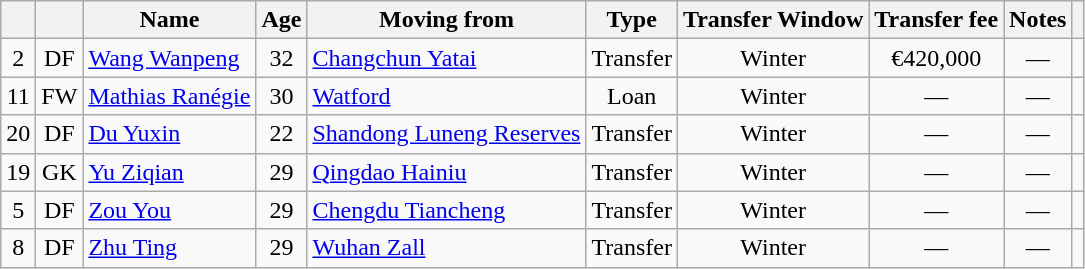<table class="wikitable" style="text-align: center ">
<tr>
<th></th>
<th></th>
<th>Name</th>
<th>Age</th>
<th>Moving from</th>
<th>Type</th>
<th>Transfer Window</th>
<th>Transfer fee</th>
<th>Notes</th>
<th></th>
</tr>
<tr>
<td>2</td>
<td>DF</td>
<td align= left> <a href='#'>Wang Wanpeng</a></td>
<td>32</td>
<td align= left> <a href='#'>Changchun Yatai</a></td>
<td>Transfer</td>
<td>Winter</td>
<td>€420,000</td>
<td>—</td>
<td></td>
</tr>
<tr>
<td align= center>11</td>
<td align= center>FW</td>
<td align= left> <a href='#'>Mathias Ranégie</a></td>
<td align= center>30</td>
<td align= left> <a href='#'>Watford</a></td>
<td>Loan</td>
<td>Winter</td>
<td>—</td>
<td>—</td>
<td></td>
</tr>
<tr>
<td align=center>20</td>
<td align=center>DF</td>
<td align=left> <a href='#'>Du Yuxin</a></td>
<td align=center>22</td>
<td align=left> <a href='#'>Shandong Luneng Reserves</a></td>
<td>Transfer</td>
<td>Winter</td>
<td>—</td>
<td>—</td>
<td></td>
</tr>
<tr>
<td align=center>19</td>
<td align=center>GK</td>
<td align=left> <a href='#'>Yu Ziqian</a></td>
<td align=center>29</td>
<td align=left> <a href='#'>Qingdao Hainiu</a></td>
<td>Transfer</td>
<td>Winter</td>
<td>—</td>
<td>—</td>
<td></td>
</tr>
<tr>
<td align=center>5</td>
<td align=center>DF</td>
<td align=left> <a href='#'>Zou You</a></td>
<td align=center>29</td>
<td align=left> <a href='#'>Chengdu Tiancheng</a></td>
<td>Transfer</td>
<td>Winter</td>
<td>—</td>
<td>—</td>
<td></td>
</tr>
<tr>
<td align=center>8</td>
<td align=center>DF</td>
<td align=left> <a href='#'>Zhu Ting</a></td>
<td align=center>29</td>
<td align=left> <a href='#'>Wuhan Zall</a></td>
<td>Transfer</td>
<td>Winter</td>
<td>—</td>
<td>—</td>
<td></td>
</tr>
</table>
